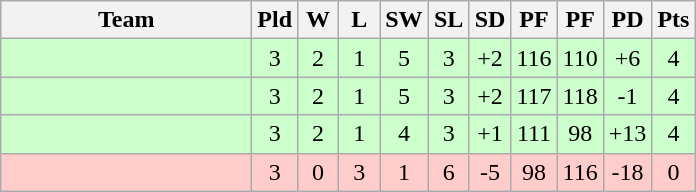<table class="wikitable" style="text-align:center">
<tr>
<th width="160">Team</th>
<th width="20">Pld</th>
<th width="20">W</th>
<th width="20">L</th>
<th width="20">SW</th>
<th width="20">SL</th>
<th width="20">SD</th>
<th width="20">PF</th>
<th width="20">PF</th>
<th width="20">PD</th>
<th width="20">Pts</th>
</tr>
<tr bgcolor="ccffcc">
<td align="left"></td>
<td>3</td>
<td>2</td>
<td>1</td>
<td>5</td>
<td>3</td>
<td>+2</td>
<td>116</td>
<td>110</td>
<td>+6</td>
<td>4</td>
</tr>
<tr bgcolor="ccffcc">
<td align="left"></td>
<td>3</td>
<td>2</td>
<td>1</td>
<td>5</td>
<td>3</td>
<td>+2</td>
<td>117</td>
<td>118</td>
<td>-1</td>
<td>4</td>
</tr>
<tr bgcolor="ccffcc">
<td align="left"></td>
<td>3</td>
<td>2</td>
<td>1</td>
<td>4</td>
<td>3</td>
<td>+1</td>
<td>111</td>
<td>98</td>
<td>+13</td>
<td>4</td>
</tr>
<tr bgcolor="ffcccc">
<td align="left"></td>
<td>3</td>
<td>0</td>
<td>3</td>
<td>1</td>
<td>6</td>
<td>-5</td>
<td>98</td>
<td>116</td>
<td>-18</td>
<td>0</td>
</tr>
</table>
